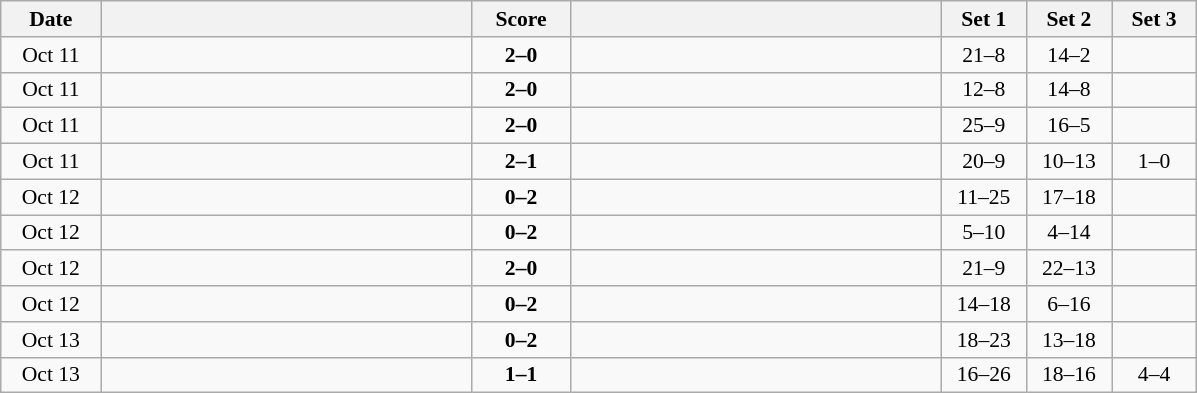<table class="wikitable" style="text-align: center; font-size:90% ">
<tr>
<th width="60">Date</th>
<th align="right" width="240"></th>
<th width="60">Score</th>
<th align="left" width="240"></th>
<th width="50">Set 1</th>
<th width="50">Set 2</th>
<th width="50">Set 3</th>
</tr>
<tr>
<td>Oct 11</td>
<td align=right><strong></strong></td>
<td align=center><strong>2–0</strong></td>
<td align=left></td>
<td>21–8</td>
<td>14–2</td>
<td></td>
</tr>
<tr>
<td>Oct 11</td>
<td align=right><strong></strong></td>
<td align=center><strong>2–0</strong></td>
<td align=left></td>
<td>12–8</td>
<td>14–8</td>
<td></td>
</tr>
<tr>
<td>Oct 11</td>
<td align=right><strong></strong></td>
<td align=center><strong>2–0</strong></td>
<td align=left></td>
<td>25–9</td>
<td>16–5</td>
<td></td>
</tr>
<tr>
<td>Oct 11</td>
<td align=right></td>
<td align=center><strong>2–1</strong></td>
<td align=left></td>
<td>20–9</td>
<td>10–13</td>
<td>1–0</td>
</tr>
<tr>
<td>Oct 12</td>
<td align=right></td>
<td align=center><strong>0–2</strong></td>
<td align=left></td>
<td>11–25</td>
<td>17–18</td>
<td></td>
</tr>
<tr>
<td>Oct 12</td>
<td align=right></td>
<td align=center><strong>0–2</strong></td>
<td align=left></td>
<td>5–10</td>
<td>4–14</td>
<td></td>
</tr>
<tr>
<td>Oct 12</td>
<td align=right></td>
<td align=center><strong>2–0</strong></td>
<td align=left></td>
<td>21–9</td>
<td>22–13</td>
<td></td>
</tr>
<tr>
<td>Oct 12</td>
<td align=right></td>
<td align=center><strong>0–2</strong></td>
<td align=left></td>
<td>14–18</td>
<td>6–16</td>
<td></td>
</tr>
<tr>
<td>Oct 13</td>
<td align=right></td>
<td align=center><strong>0–2</strong></td>
<td align=left></td>
<td>18–23</td>
<td>13–18</td>
<td></td>
</tr>
<tr>
<td>Oct 13</td>
<td align=right></td>
<td align=center><strong>1–1</strong></td>
<td align=left></td>
<td>16–26</td>
<td>18–16</td>
<td>4–4</td>
</tr>
</table>
